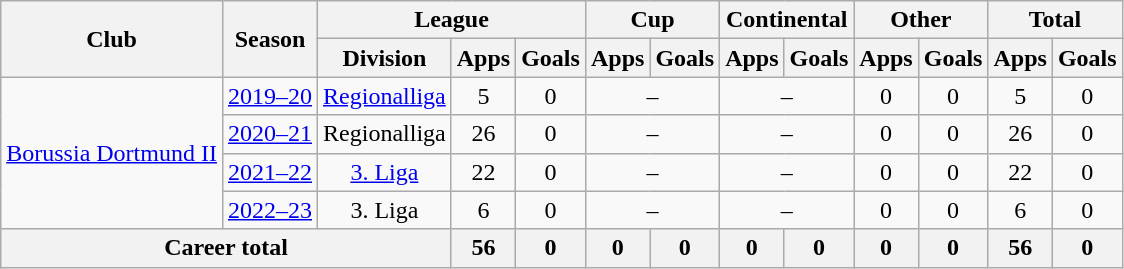<table class="wikitable" style="text-align: center">
<tr>
<th rowspan="2">Club</th>
<th rowspan="2">Season</th>
<th colspan="3">League</th>
<th colspan="2">Cup</th>
<th colspan="2">Continental</th>
<th colspan="2">Other</th>
<th colspan="2">Total</th>
</tr>
<tr>
<th>Division</th>
<th>Apps</th>
<th>Goals</th>
<th>Apps</th>
<th>Goals</th>
<th>Apps</th>
<th>Goals</th>
<th>Apps</th>
<th>Goals</th>
<th>Apps</th>
<th>Goals</th>
</tr>
<tr>
<td rowspan="4"><a href='#'>Borussia Dortmund II</a></td>
<td><a href='#'>2019–20</a></td>
<td><a href='#'>Regionalliga</a></td>
<td>5</td>
<td>0</td>
<td colspan="2">–</td>
<td colspan="2">–</td>
<td>0</td>
<td>0</td>
<td>5</td>
<td>0</td>
</tr>
<tr>
<td><a href='#'>2020–21</a></td>
<td>Regionalliga</td>
<td>26</td>
<td>0</td>
<td colspan="2">–</td>
<td colspan="2">–</td>
<td>0</td>
<td>0</td>
<td>26</td>
<td>0</td>
</tr>
<tr>
<td><a href='#'>2021–22</a></td>
<td><a href='#'>3. Liga</a></td>
<td>22</td>
<td>0</td>
<td colspan="2">–</td>
<td colspan="2">–</td>
<td>0</td>
<td>0</td>
<td>22</td>
<td>0</td>
</tr>
<tr>
<td><a href='#'>2022–23</a></td>
<td>3. Liga</td>
<td>6</td>
<td>0</td>
<td colspan="2">–</td>
<td colspan="2">–</td>
<td>0</td>
<td>0</td>
<td>6</td>
<td>0</td>
</tr>
<tr>
<th colspan="3">Career total</th>
<th>56</th>
<th>0</th>
<th>0</th>
<th>0</th>
<th>0</th>
<th>0</th>
<th>0</th>
<th>0</th>
<th>56</th>
<th>0</th>
</tr>
</table>
